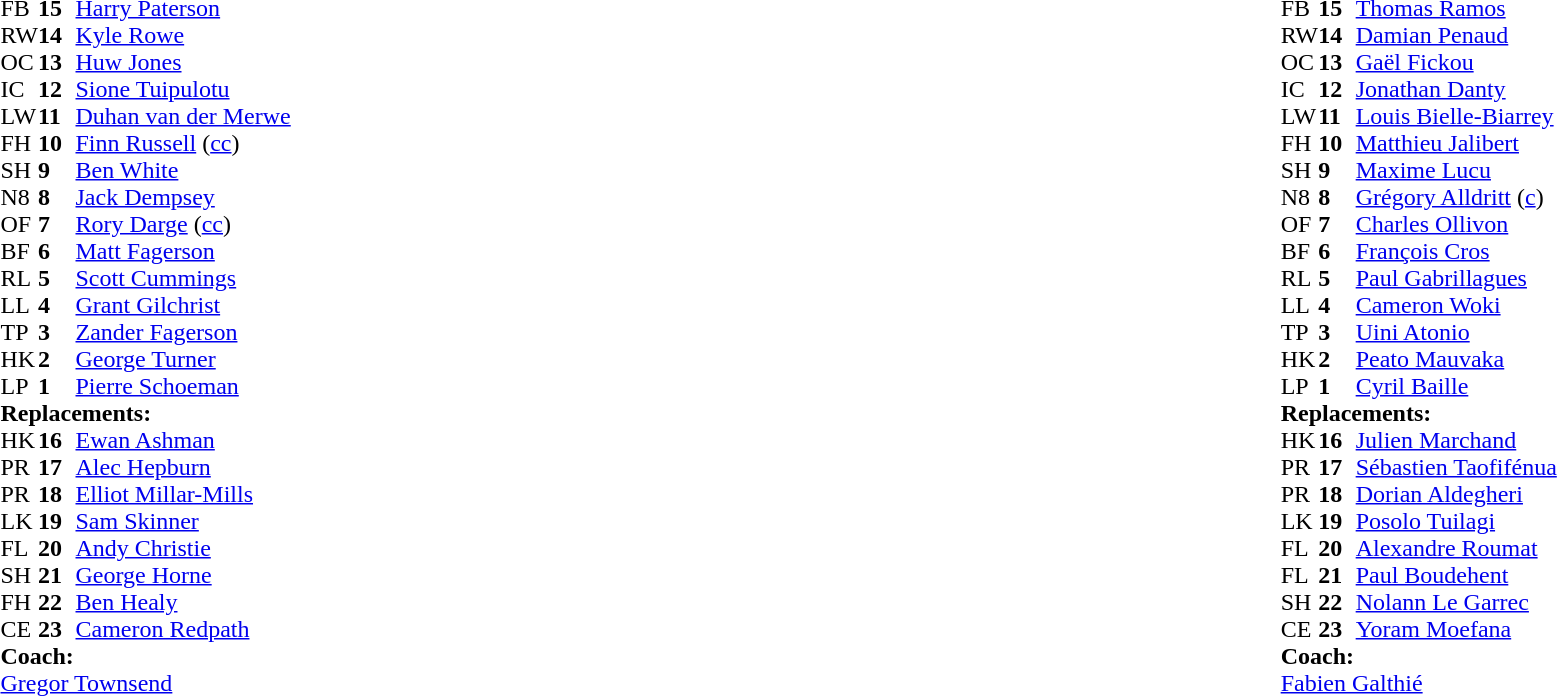<table style="width:100%">
<tr>
<td style="vertical-align:top; width:50%"><br><table cellspacing="0" cellpadding="0">
<tr>
<th width="25"></th>
<th width="25"></th>
</tr>
<tr>
<td>FB</td>
<td><strong>15</strong></td>
<td><a href='#'>Harry Paterson</a></td>
</tr>
<tr>
<td>RW</td>
<td><strong>14</strong></td>
<td><a href='#'>Kyle Rowe</a></td>
</tr>
<tr>
<td>OC</td>
<td><strong>13</strong></td>
<td><a href='#'>Huw Jones</a></td>
<td></td>
<td></td>
</tr>
<tr>
<td>IC</td>
<td><strong>12</strong></td>
<td><a href='#'>Sione Tuipulotu</a></td>
</tr>
<tr>
<td>LW</td>
<td><strong>11</strong></td>
<td><a href='#'>Duhan van der Merwe</a></td>
</tr>
<tr>
<td>FH</td>
<td><strong>10</strong></td>
<td><a href='#'>Finn Russell</a> (<a href='#'>cc</a>)</td>
</tr>
<tr>
<td>SH</td>
<td><strong>9</strong></td>
<td><a href='#'>Ben White</a></td>
</tr>
<tr>
<td>N8</td>
<td><strong>8</strong></td>
<td><a href='#'>Jack Dempsey</a></td>
</tr>
<tr>
<td>OF</td>
<td><strong>7</strong></td>
<td><a href='#'>Rory Darge</a> (<a href='#'>cc</a>)</td>
</tr>
<tr>
<td>BF</td>
<td><strong>6</strong></td>
<td><a href='#'>Matt Fagerson</a></td>
<td></td>
<td></td>
</tr>
<tr>
<td>RL</td>
<td><strong>5</strong></td>
<td><a href='#'>Scott Cummings</a></td>
</tr>
<tr>
<td>LL</td>
<td><strong>4</strong></td>
<td><a href='#'>Grant Gilchrist</a></td>
<td></td>
<td></td>
</tr>
<tr>
<td>TP</td>
<td><strong>3</strong></td>
<td><a href='#'>Zander Fagerson</a></td>
</tr>
<tr>
<td>HK</td>
<td><strong>2</strong></td>
<td><a href='#'>George Turner</a></td>
<td></td>
<td colspan=2></td>
<td></td>
</tr>
<tr>
<td>LP</td>
<td><strong>1</strong></td>
<td><a href='#'>Pierre Schoeman</a></td>
<td></td>
<td></td>
</tr>
<tr>
<td colspan="3"><strong>Replacements:</strong></td>
</tr>
<tr>
<td>HK</td>
<td><strong>16</strong></td>
<td><a href='#'>Ewan Ashman</a></td>
<td></td>
<td></td>
<td></td>
<td></td>
</tr>
<tr>
<td>PR</td>
<td><strong>17</strong></td>
<td><a href='#'>Alec Hepburn</a></td>
<td></td>
<td></td>
</tr>
<tr>
<td>PR</td>
<td><strong>18</strong></td>
<td><a href='#'>Elliot Millar-Mills</a></td>
</tr>
<tr>
<td>LK</td>
<td><strong>19</strong></td>
<td><a href='#'>Sam Skinner</a></td>
<td></td>
<td></td>
</tr>
<tr>
<td>FL</td>
<td><strong>20</strong></td>
<td><a href='#'>Andy Christie</a></td>
<td></td>
<td></td>
</tr>
<tr>
<td>SH</td>
<td><strong>21</strong></td>
<td><a href='#'>George Horne</a></td>
</tr>
<tr>
<td>FH</td>
<td><strong>22</strong></td>
<td><a href='#'>Ben Healy</a></td>
</tr>
<tr>
<td>CE</td>
<td><strong>23</strong></td>
<td><a href='#'>Cameron Redpath</a></td>
<td></td>
<td></td>
</tr>
<tr>
<td colspan="3"><strong>Coach:</strong></td>
</tr>
<tr>
<td colspan="3"><a href='#'>Gregor Townsend</a></td>
</tr>
</table>
</td>
<td style="vertical-align:top"></td>
<td style="vertical-align:top; width:50%"><br><table cellspacing="0" cellpadding="0" style="margin:auto">
<tr>
<th width="25"></th>
<th width="25"></th>
</tr>
<tr>
<td>FB</td>
<td><strong>15</strong></td>
<td><a href='#'>Thomas Ramos</a></td>
</tr>
<tr>
<td>RW</td>
<td><strong>14</strong></td>
<td><a href='#'>Damian Penaud</a></td>
</tr>
<tr>
<td>OC</td>
<td><strong>13</strong></td>
<td><a href='#'>Gaël Fickou</a></td>
</tr>
<tr>
<td>IC</td>
<td><strong>12</strong></td>
<td><a href='#'>Jonathan Danty</a></td>
<td></td>
<td></td>
</tr>
<tr>
<td>LW</td>
<td><strong>11</strong></td>
<td><a href='#'>Louis Bielle-Biarrey</a></td>
<td></td>
<td></td>
<td></td>
</tr>
<tr>
<td>FH</td>
<td><strong>10</strong></td>
<td><a href='#'>Matthieu Jalibert</a></td>
</tr>
<tr>
<td>SH</td>
<td><strong>9</strong></td>
<td><a href='#'>Maxime Lucu</a></td>
<td></td>
<td></td>
</tr>
<tr>
<td>N8</td>
<td><strong>8</strong></td>
<td><a href='#'>Grégory Alldritt</a> (<a href='#'>c</a>)</td>
<td></td>
<td></td>
</tr>
<tr>
<td>OF</td>
<td><strong>7</strong></td>
<td><a href='#'>Charles Ollivon</a></td>
</tr>
<tr>
<td>BF</td>
<td><strong>6</strong></td>
<td><a href='#'>François Cros</a></td>
</tr>
<tr>
<td>RL</td>
<td><strong>5</strong></td>
<td><a href='#'>Paul Gabrillagues</a></td>
<td></td>
<td></td>
</tr>
<tr>
<td>LL</td>
<td><strong>4</strong></td>
<td><a href='#'>Cameron Woki</a></td>
<td></td>
<td></td>
</tr>
<tr>
<td>TP</td>
<td><strong>3</strong></td>
<td><a href='#'>Uini Atonio</a></td>
<td></td>
<td></td>
<td></td>
<td></td>
</tr>
<tr>
<td>HK</td>
<td><strong>2</strong></td>
<td><a href='#'>Peato Mauvaka</a></td>
<td></td>
<td></td>
</tr>
<tr>
<td>LP</td>
<td><strong>1</strong></td>
<td><a href='#'>Cyril Baille</a></td>
<td></td>
<td></td>
</tr>
<tr>
<td colspan="3"><strong>Replacements:</strong></td>
</tr>
<tr>
<td>HK</td>
<td><strong>16</strong></td>
<td><a href='#'>Julien Marchand</a></td>
<td></td>
<td></td>
</tr>
<tr>
<td>PR</td>
<td><strong>17</strong></td>
<td><a href='#'>Sébastien Taofifénua</a></td>
<td></td>
<td></td>
</tr>
<tr>
<td>PR</td>
<td><strong>18</strong></td>
<td><a href='#'>Dorian Aldegheri</a></td>
<td></td>
<td></td>
<td></td>
<td></td>
</tr>
<tr>
<td>LK</td>
<td><strong>19</strong></td>
<td><a href='#'>Posolo Tuilagi</a></td>
<td></td>
<td></td>
</tr>
<tr>
<td>FL</td>
<td><strong>20</strong></td>
<td><a href='#'>Alexandre Roumat</a></td>
<td></td>
<td></td>
</tr>
<tr>
<td>FL</td>
<td><strong>21</strong></td>
<td><a href='#'>Paul Boudehent</a></td>
<td></td>
<td></td>
</tr>
<tr>
<td>SH</td>
<td><strong>22</strong></td>
<td><a href='#'>Nolann Le Garrec</a></td>
<td></td>
<td></td>
</tr>
<tr>
<td>CE</td>
<td><strong>23</strong></td>
<td><a href='#'>Yoram Moefana</a></td>
<td></td>
<td></td>
</tr>
<tr>
<td colspan="3"><strong>Coach:</strong></td>
</tr>
<tr>
<td colspan="3"><a href='#'>Fabien Galthié</a></td>
</tr>
</table>
</td>
</tr>
</table>
